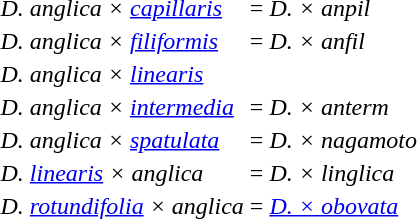<table border="0px">
<tr>
<td><em>D. anglica × <a href='#'>capillaris</a></em></td>
<td>= <em>D. × anpil</em></td>
</tr>
<tr>
<td><em>D. anglica × <a href='#'>filiformis</a> </em></td>
<td>= <em>D. × anfil</em></td>
</tr>
<tr>
<td><em>D. anglica × <a href='#'>linearis</a></em></td>
<td></td>
</tr>
<tr>
<td><em>D. anglica × <a href='#'>intermedia</a></em></td>
<td>= <em>D. × anterm</em></td>
</tr>
<tr>
<td><em>D. anglica × <a href='#'>spatulata</a></em></td>
<td>= <em>D. × nagamoto</em></td>
</tr>
<tr>
<td><em>D. <a href='#'>linearis</a> × anglica</em></td>
<td>= <em>D. × linglica</em></td>
</tr>
<tr>
<td><em>D. <a href='#'>rotundifolia</a> × anglica</em></td>
<td>= <em><a href='#'>D. × obovata</a></em></td>
</tr>
</table>
